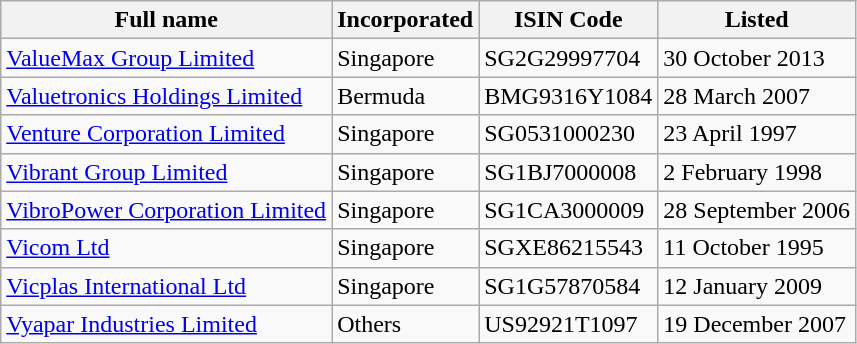<table class="wikitable">
<tr>
<th>Full name</th>
<th>Incorporated</th>
<th>ISIN Code</th>
<th>Listed</th>
</tr>
<tr>
<td><a href='#'>ValueMax Group Limited</a></td>
<td>Singapore</td>
<td>SG2G29997704</td>
<td>30 October 2013</td>
</tr>
<tr>
<td><a href='#'>Valuetronics Holdings Limited</a></td>
<td>Bermuda</td>
<td>BMG9316Y1084</td>
<td>28 March 2007</td>
</tr>
<tr>
<td><a href='#'>Venture Corporation Limited</a></td>
<td>Singapore</td>
<td>SG0531000230</td>
<td>23 April 1997</td>
</tr>
<tr>
<td><a href='#'>Vibrant Group Limited</a></td>
<td>Singapore</td>
<td>SG1BJ7000008</td>
<td>2 February 1998</td>
</tr>
<tr>
<td><a href='#'>VibroPower Corporation Limited</a></td>
<td>Singapore</td>
<td>SG1CA3000009</td>
<td>28 September 2006</td>
</tr>
<tr>
<td><a href='#'>Vicom Ltd</a></td>
<td>Singapore</td>
<td>SGXE86215543</td>
<td>11 October 1995</td>
</tr>
<tr>
<td><a href='#'>Vicplas International Ltd</a></td>
<td>Singapore</td>
<td>SG1G57870584</td>
<td>12 January 2009</td>
</tr>
<tr>
<td><a href='#'>Vyapar Industries Limited</a></td>
<td>Others</td>
<td>US92921T1097</td>
<td>19 December 2007</td>
</tr>
</table>
